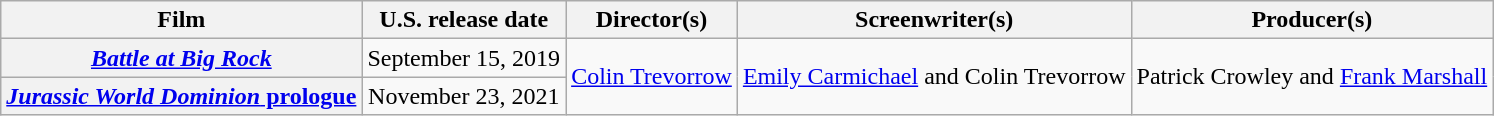<table class="wikitable plainrowheaders" style="text-align: center">
<tr>
<th scope="col">Film</th>
<th scope="col">U.S. release date</th>
<th scope="col">Director(s)</th>
<th scope="col">Screenwriter(s)</th>
<th scope="col">Producer(s)</th>
</tr>
<tr>
<th scope="row"><em><a href='#'>Battle at Big Rock</a></em></th>
<td>September 15, 2019</td>
<td rowspan=2><a href='#'>Colin Trevorrow</a></td>
<td rowspan=2><a href='#'>Emily Carmichael</a> and Colin Trevorrow</td>
<td rowspan=2>Patrick Crowley and <a href='#'>Frank Marshall</a></td>
</tr>
<tr>
<th scope="row"><a href='#'><em>Jurassic World Dominion</em> prologue</a></th>
<td>November 23, 2021</td>
</tr>
</table>
